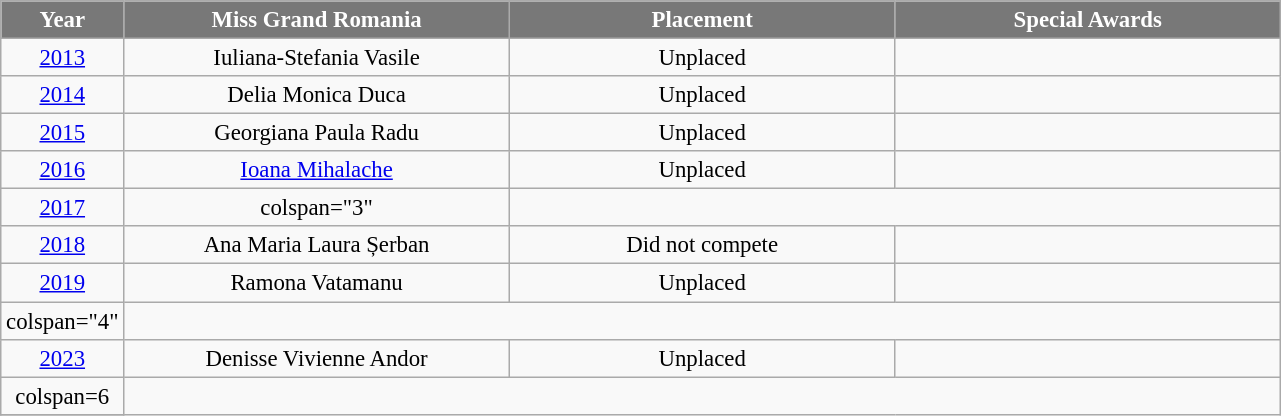<table class="wikitable sortable" style="font-size: 95%; text-align:center">
<tr>
<th width="60" style="background-color:#787878;color:#FFFFFF;">Year</th>
<th width="250" style="background-color:#787878;color:#FFFFFF;">Miss Grand Romania</th>
<th width="250" style="background-color:#787878;color:#FFFFFF;">Placement</th>
<th width="250" style="background-color:#787878;color:#FFFFFF;">Special Awards</th>
</tr>
<tr>
<td><a href='#'>2013</a></td>
<td>Iuliana-Stefania Vasile</td>
<td>Unplaced</td>
<td></td>
</tr>
<tr>
<td><a href='#'>2014</a></td>
<td>Delia Monica Duca</td>
<td>Unplaced</td>
<td></td>
</tr>
<tr>
<td><a href='#'>2015</a></td>
<td>Georgiana Paula Radu</td>
<td>Unplaced</td>
<td></td>
</tr>
<tr>
<td><a href='#'>2016</a></td>
<td><a href='#'>Ioana Mihalache</a></td>
<td>Unplaced</td>
<td></td>
</tr>
<tr>
<td><a href='#'>2017</a></td>
<td>colspan="3" </td>
</tr>
<tr>
<td><a href='#'>2018</a></td>
<td>Ana Maria Laura Șerban</td>
<td>Did not compete</td>
<td></td>
</tr>
<tr>
<td><a href='#'>2019</a></td>
<td>Ramona Vatamanu</td>
<td>Unplaced</td>
<td></td>
</tr>
<tr>
<td>colspan="4" </td>
</tr>
<tr>
<td><a href='#'>2023</a></td>
<td>Denisse Vivienne Andor</td>
<td>Unplaced</td>
<td></td>
</tr>
<tr>
<td>colspan=6 </td>
</tr>
<tr>
</tr>
</table>
